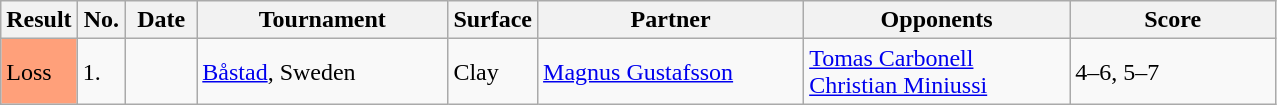<table class="wikitable">
<tr>
<th style="width:40px">Result</th>
<th style="width:25px">No.</th>
<th style="width:40px">Date</th>
<th style="width:160px">Tournament</th>
<th style="width:50px">Surface</th>
<th style="width:170px">Partner</th>
<th style="width:170px">Opponents</th>
<th style="width:130px" class="unsortable">Score</th>
</tr>
<tr>
<td style="background:#ffa07a;">Loss</td>
<td>1.</td>
<td><a href='#'></a></td>
<td><a href='#'>Båstad</a>, Sweden</td>
<td>Clay</td>
<td> <a href='#'>Magnus Gustafsson</a></td>
<td> <a href='#'>Tomas Carbonell</a><br> <a href='#'>Christian Miniussi</a></td>
<td>4–6, 5–7</td>
</tr>
</table>
